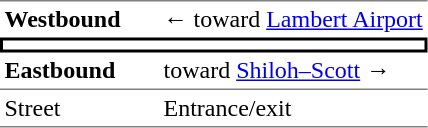<table border="0" cellspacing="0" cellpadding="3" table>
<tr>
<td style="border-top:solid 1px gray"><strong>Westbound</strong></td>
<td style="border-top:solid 1px gray">←  toward <a href='#'>Lambert Airport</a> </td>
</tr>
<tr>
<td colspan="2" style="border-top:solid 2px black;border-right:solid 2px black;border-left:solid 2px black;border-bottom:solid 2px black;text-align:center"></td>
</tr>
<tr>
<td style="border-bottom:solid 1px gray"><strong>Eastbound</strong></td>
<td style="border-bottom:solid 1px gray">  toward <a href='#'>Shiloh–Scott</a>  →</td>
</tr>
<tr>
<td style="border-bottom:solid 1px gray" width="100" valign="top">Street</td>
<td style="border-bottom:solid 1px gray" valign="top">Entrance/exit</td>
</tr>
</table>
